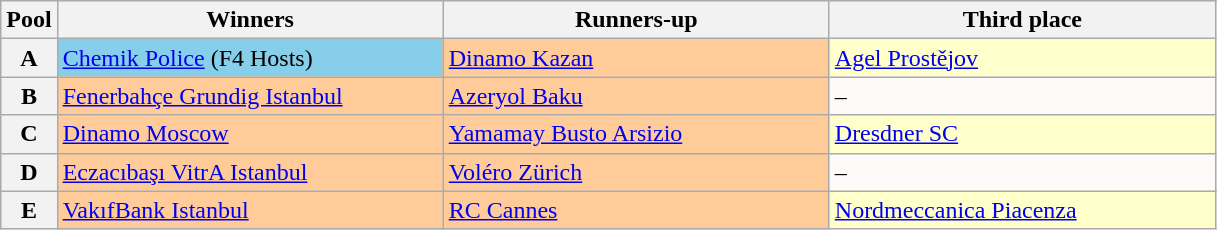<table class="wikitable">
<tr>
<th>Pool</th>
<th width=250>Winners</th>
<th width=250>Runners-up</th>
<th width=250>Third place</th>
</tr>
<tr>
<th>A</th>
<td bgcolor=#87ceeb> <a href='#'>Chemik Police</a> (F4 Hosts)</td>
<td bgcolor=#ffcc99> <a href='#'>Dinamo Kazan</a></td>
<td bgcolor=#ffffcc> <a href='#'>Agel Prostějov</a></td>
</tr>
<tr>
<th>B</th>
<td bgcolor=#ffcc99> <a href='#'>Fenerbahçe Grundig Istanbul</a></td>
<td bgcolor=#ffcc99> <a href='#'>Azeryol Baku</a></td>
<td bgcolor=#fffafa>–</td>
</tr>
<tr>
<th>C</th>
<td bgcolor=#ffcc99> <a href='#'>Dinamo Moscow</a></td>
<td bgcolor=#ffcc99> <a href='#'>Yamamay Busto Arsizio</a></td>
<td bgcolor=#ffffcc> <a href='#'>Dresdner SC</a></td>
</tr>
<tr>
<th>D</th>
<td bgcolor=#ffcc99> <a href='#'>Eczacıbaşı VitrA Istanbul</a></td>
<td bgcolor=#ffcc99> <a href='#'>Voléro Zürich</a></td>
<td bgcolor=#fffafa>–</td>
</tr>
<tr>
<th>E</th>
<td bgcolor=#ffcc99> <a href='#'>VakıfBank Istanbul</a></td>
<td bgcolor=#ffcc99> <a href='#'>RC Cannes</a></td>
<td bgcolor=#ffffcc> <a href='#'>Nordmeccanica Piacenza</a></td>
</tr>
</table>
